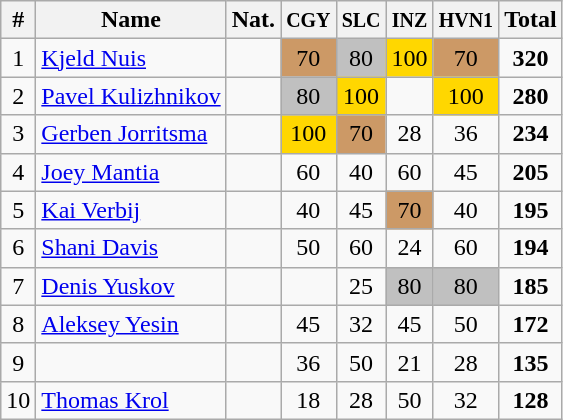<table class="wikitable" style="text-align:center;">
<tr>
<th>#</th>
<th>Name</th>
<th>Nat.</th>
<th><small>CGY</small></th>
<th><small>SLC</small></th>
<th><small>INZ</small></th>
<th><small>HVN1</small></th>
<th>Total</th>
</tr>
<tr>
<td>1</td>
<td align=left><a href='#'>Kjeld Nuis</a></td>
<td></td>
<td bgcolor=cc9966>70</td>
<td bgcolor=silver>80</td>
<td bgcolor=gold>100</td>
<td bgcolor=cc9966>70</td>
<td><strong>320</strong></td>
</tr>
<tr>
<td>2</td>
<td align=left><a href='#'>Pavel Kulizhnikov</a></td>
<td></td>
<td bgcolor=silver>80</td>
<td bgcolor=gold>100</td>
<td></td>
<td bgcolor=gold>100</td>
<td><strong>280</strong></td>
</tr>
<tr>
<td>3</td>
<td align=left><a href='#'>Gerben Jorritsma</a></td>
<td></td>
<td bgcolor=gold>100</td>
<td bgcolor=cc9966>70</td>
<td>28</td>
<td>36</td>
<td><strong>234</strong></td>
</tr>
<tr>
<td>4</td>
<td align=left><a href='#'>Joey Mantia</a></td>
<td></td>
<td>60</td>
<td>40</td>
<td>60</td>
<td>45</td>
<td><strong>205</strong></td>
</tr>
<tr>
<td>5</td>
<td align=left><a href='#'>Kai Verbij</a></td>
<td></td>
<td>40</td>
<td>45</td>
<td bgcolor=cc9966>70</td>
<td>40</td>
<td><strong>195</strong></td>
</tr>
<tr>
<td>6</td>
<td align=left><a href='#'>Shani Davis</a></td>
<td></td>
<td>50</td>
<td>60</td>
<td>24</td>
<td>60</td>
<td><strong>194</strong></td>
</tr>
<tr>
<td>7</td>
<td align=left><a href='#'>Denis Yuskov</a></td>
<td></td>
<td></td>
<td>25</td>
<td bgcolor=silver>80</td>
<td bgcolor=silver>80</td>
<td><strong>185</strong></td>
</tr>
<tr>
<td>8</td>
<td align=left><a href='#'>Aleksey Yesin</a></td>
<td></td>
<td>45</td>
<td>32</td>
<td>45</td>
<td>50</td>
<td><strong>172</strong></td>
</tr>
<tr>
<td>9</td>
<td align=left></td>
<td></td>
<td>36</td>
<td>50</td>
<td>21</td>
<td>28</td>
<td><strong>135</strong></td>
</tr>
<tr>
<td>10</td>
<td align=left><a href='#'>Thomas Krol</a></td>
<td></td>
<td>18</td>
<td>28</td>
<td>50</td>
<td>32</td>
<td><strong>128</strong></td>
</tr>
</table>
